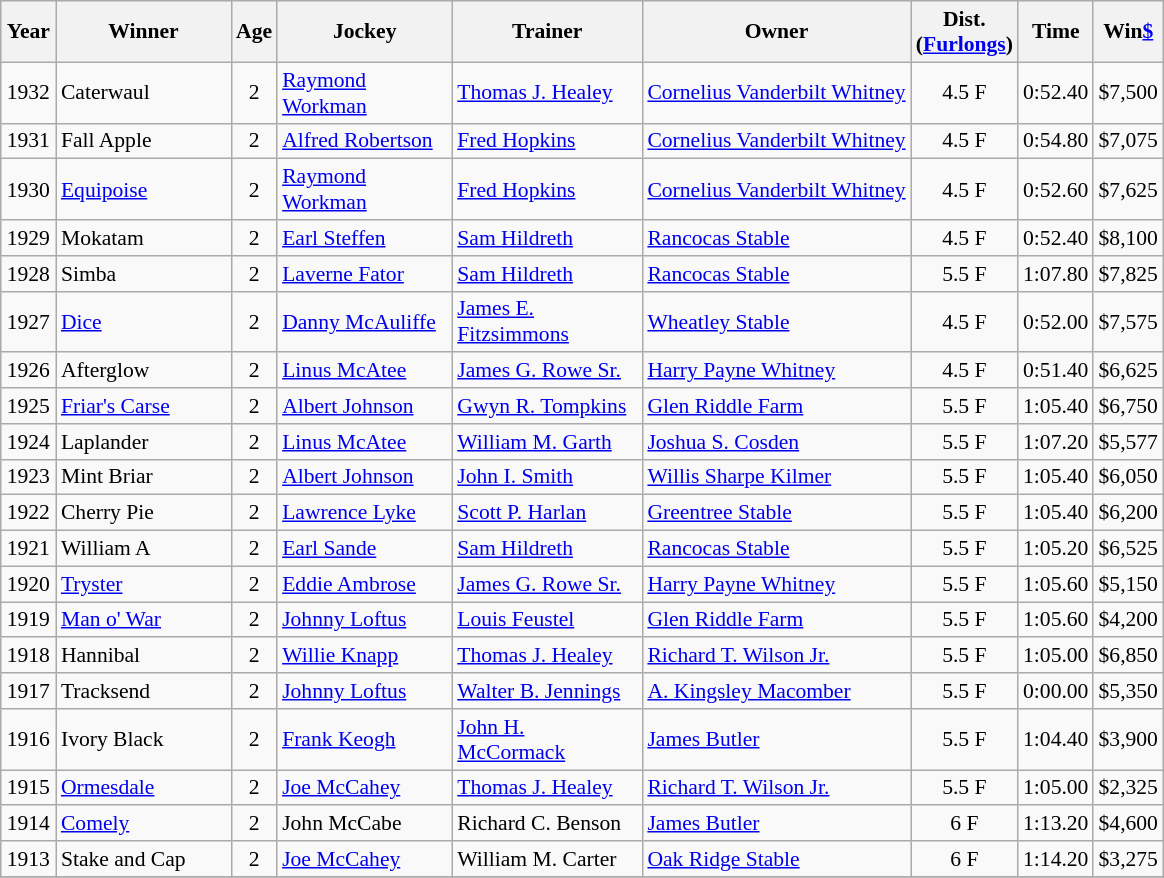<table class="wikitable sortable" style="font-size:90%">
<tr>
<th style="width:30px">Year<br></th>
<th style="width:110px">Winner<br></th>
<th style="width:20px">Age<br></th>
<th style="width:110px">Jockey<br></th>
<th style="width:120px">Trainer<br></th>
<th>Owner<br></th>
<th style="width:25px">Dist.<br> <span>(<a href='#'>Furlongs</a>)</span></th>
<th style="width:25px">Time<br></th>
<th style="width:25px">Win<a href='#'>$</a><br></th>
</tr>
<tr>
<td align=center>1932</td>
<td>Caterwaul</td>
<td align=center>2</td>
<td><a href='#'>Raymond Workman</a></td>
<td><a href='#'>Thomas J. Healey</a></td>
<td><a href='#'>Cornelius Vanderbilt Whitney</a></td>
<td align=center>4.5 F</td>
<td>0:52.40</td>
<td>$7,500</td>
</tr>
<tr>
<td align=center>1931</td>
<td>Fall Apple</td>
<td align=center>2</td>
<td><a href='#'>Alfred Robertson</a></td>
<td><a href='#'>Fred Hopkins</a></td>
<td><a href='#'>Cornelius Vanderbilt Whitney</a></td>
<td align=center>4.5 F</td>
<td>0:54.80</td>
<td>$7,075</td>
</tr>
<tr>
<td align=center>1930</td>
<td><a href='#'>Equipoise</a></td>
<td align=center>2</td>
<td><a href='#'>Raymond Workman</a></td>
<td><a href='#'>Fred Hopkins</a></td>
<td><a href='#'>Cornelius Vanderbilt Whitney</a></td>
<td align=center>4.5 F</td>
<td>0:52.60</td>
<td>$7,625</td>
</tr>
<tr>
<td align=center>1929</td>
<td>Mokatam</td>
<td align=center>2</td>
<td><a href='#'>Earl Steffen</a></td>
<td><a href='#'>Sam Hildreth</a></td>
<td><a href='#'>Rancocas Stable</a></td>
<td align=center>4.5 F</td>
<td>0:52.40</td>
<td>$8,100</td>
</tr>
<tr>
<td align=center>1928</td>
<td>Simba</td>
<td align=center>2</td>
<td><a href='#'>Laverne Fator</a></td>
<td><a href='#'>Sam Hildreth</a></td>
<td><a href='#'>Rancocas Stable</a></td>
<td align=center>5.5 F</td>
<td>1:07.80</td>
<td>$7,825</td>
</tr>
<tr>
<td align=center>1927</td>
<td><a href='#'>Dice</a></td>
<td align=center>2</td>
<td><a href='#'>Danny McAuliffe</a></td>
<td><a href='#'>James E. Fitzsimmons</a></td>
<td><a href='#'>Wheatley Stable</a></td>
<td align=center>4.5 F</td>
<td>0:52.00</td>
<td>$7,575</td>
</tr>
<tr>
<td align=center>1926</td>
<td>Afterglow</td>
<td align=center>2</td>
<td><a href='#'>Linus McAtee</a></td>
<td><a href='#'>James G. Rowe Sr.</a></td>
<td><a href='#'>Harry Payne Whitney</a></td>
<td align=center>4.5 F</td>
<td>0:51.40</td>
<td>$6,625</td>
</tr>
<tr>
<td align=center>1925</td>
<td><a href='#'>Friar's Carse</a></td>
<td align=center>2</td>
<td><a href='#'>Albert Johnson</a></td>
<td><a href='#'>Gwyn R. Tompkins</a></td>
<td><a href='#'>Glen Riddle Farm</a></td>
<td align=center>5.5 F</td>
<td>1:05.40</td>
<td>$6,750</td>
</tr>
<tr>
<td align=center>1924</td>
<td>Laplander</td>
<td align=center>2</td>
<td><a href='#'>Linus McAtee</a></td>
<td><a href='#'>William M. Garth</a></td>
<td><a href='#'>Joshua S. Cosden</a></td>
<td align=center>5.5 F</td>
<td>1:07.20</td>
<td>$5,577</td>
</tr>
<tr>
<td align=center>1923</td>
<td>Mint Briar</td>
<td align=center>2</td>
<td><a href='#'>Albert Johnson</a></td>
<td><a href='#'>John I. Smith</a></td>
<td><a href='#'>Willis Sharpe Kilmer</a></td>
<td align=center>5.5 F</td>
<td>1:05.40</td>
<td>$6,050</td>
</tr>
<tr>
<td align=center>1922</td>
<td>Cherry Pie</td>
<td align=center>2</td>
<td><a href='#'>Lawrence Lyke</a></td>
<td><a href='#'>Scott P. Harlan</a></td>
<td><a href='#'>Greentree Stable</a></td>
<td align=center>5.5 F</td>
<td>1:05.40</td>
<td>$6,200</td>
</tr>
<tr>
<td align=center>1921</td>
<td>William A</td>
<td align=center>2</td>
<td><a href='#'>Earl Sande</a></td>
<td><a href='#'>Sam Hildreth</a></td>
<td><a href='#'>Rancocas Stable</a></td>
<td align=center>5.5 F</td>
<td>1:05.20</td>
<td>$6,525</td>
</tr>
<tr>
<td align=center>1920</td>
<td><a href='#'>Tryster</a></td>
<td align=center>2</td>
<td><a href='#'>Eddie Ambrose</a></td>
<td><a href='#'>James G. Rowe Sr.</a></td>
<td><a href='#'>Harry Payne Whitney</a></td>
<td align=center>5.5 F</td>
<td>1:05.60</td>
<td>$5,150</td>
</tr>
<tr>
<td align=center>1919</td>
<td><a href='#'>Man o' War</a></td>
<td align=center>2</td>
<td><a href='#'>Johnny Loftus</a></td>
<td><a href='#'>Louis Feustel</a></td>
<td><a href='#'>Glen Riddle Farm</a></td>
<td align=center>5.5 F</td>
<td>1:05.60</td>
<td>$4,200</td>
</tr>
<tr>
<td align=center>1918</td>
<td>Hannibal</td>
<td align=center>2</td>
<td><a href='#'>Willie Knapp</a></td>
<td><a href='#'>Thomas J. Healey</a></td>
<td><a href='#'>Richard T. Wilson Jr.</a></td>
<td align=center>5.5 F</td>
<td>1:05.00</td>
<td>$6,850</td>
</tr>
<tr>
<td align=center>1917</td>
<td>Tracksend</td>
<td align=center>2</td>
<td><a href='#'>Johnny Loftus</a></td>
<td><a href='#'>Walter B. Jennings</a></td>
<td><a href='#'>A. Kingsley Macomber</a></td>
<td align=center>5.5 F</td>
<td>0:00.00</td>
<td>$5,350</td>
</tr>
<tr>
<td align=center>1916</td>
<td>Ivory Black</td>
<td align=center>2</td>
<td><a href='#'>Frank Keogh</a></td>
<td><a href='#'>John H. McCormack</a></td>
<td><a href='#'>James Butler</a></td>
<td align=center>5.5 F</td>
<td>1:04.40</td>
<td>$3,900</td>
</tr>
<tr>
<td align=center>1915</td>
<td><a href='#'>Ormesdale</a></td>
<td align=center>2</td>
<td><a href='#'>Joe McCahey</a></td>
<td><a href='#'>Thomas J. Healey</a></td>
<td><a href='#'>Richard T. Wilson Jr.</a></td>
<td align=center>5.5 F</td>
<td>1:05.00</td>
<td>$2,325</td>
</tr>
<tr>
<td align=center>1914</td>
<td><a href='#'>Comely</a></td>
<td align=center>2</td>
<td>John McCabe</td>
<td>Richard C. Benson</td>
<td><a href='#'>James Butler</a></td>
<td align=center>6 F</td>
<td>1:13.20</td>
<td>$4,600</td>
</tr>
<tr>
<td align=center>1913</td>
<td>Stake and Cap</td>
<td align=center>2</td>
<td><a href='#'>Joe McCahey</a></td>
<td>William M. Carter</td>
<td><a href='#'>Oak Ridge Stable</a></td>
<td align=center>6 F</td>
<td>1:14.20</td>
<td>$3,275</td>
</tr>
<tr>
</tr>
</table>
